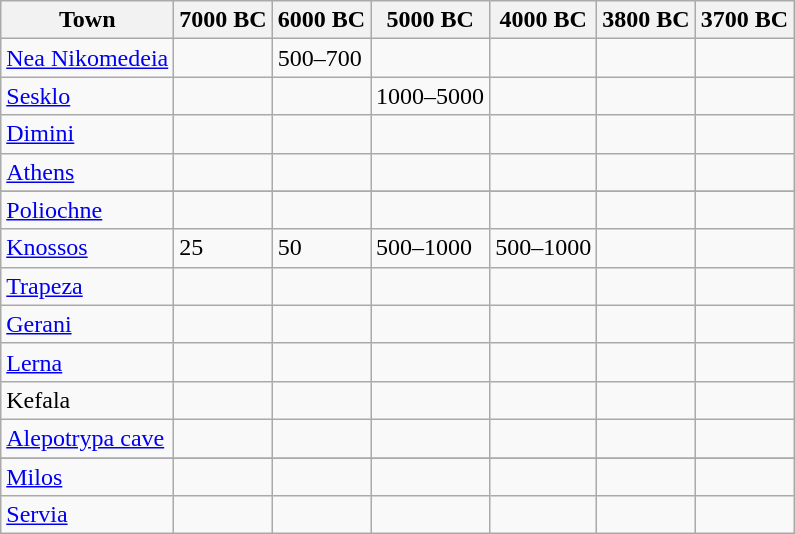<table class="wikitable sortable">
<tr>
<th>Town</th>
<th>7000 BC</th>
<th>6000 BC</th>
<th>5000 BC</th>
<th>4000 BC</th>
<th>3800 BC</th>
<th>3700 BC</th>
</tr>
<tr>
<td><a href='#'>Nea Nikomedeia</a></td>
<td></td>
<td>500–700</td>
<td></td>
<td></td>
<td></td>
<td></td>
</tr>
<tr>
<td><a href='#'>Sesklo</a></td>
<td></td>
<td></td>
<td>1000–5000</td>
<td></td>
<td></td>
<td></td>
</tr>
<tr>
<td><a href='#'>Dimini</a></td>
<td></td>
<td></td>
<td></td>
<td></td>
<td></td>
<td></td>
</tr>
<tr>
<td><a href='#'>Athens</a></td>
<td></td>
<td></td>
<td></td>
<td></td>
<td></td>
<td></td>
</tr>
<tr>
</tr>
<tr>
<td><a href='#'>Poliochne</a><br></td>
<td></td>
<td></td>
<td></td>
<td></td>
<td></td>
<td></td>
</tr>
<tr>
<td><a href='#'>Knossos</a></td>
<td>25</td>
<td>50</td>
<td>500–1000</td>
<td>500–1000</td>
<td></td>
<td></td>
</tr>
<tr>
<td><a href='#'>Trapeza</a></td>
<td></td>
<td></td>
<td></td>
<td></td>
<td></td>
<td></td>
</tr>
<tr>
<td><a href='#'>Gerani</a></td>
<td></td>
<td></td>
<td></td>
<td></td>
<td></td>
<td></td>
</tr>
<tr>
<td><a href='#'>Lerna</a></td>
<td></td>
<td></td>
<td></td>
<td></td>
<td></td>
<td></td>
</tr>
<tr>
<td>Kefala</td>
<td></td>
<td></td>
<td></td>
<td></td>
<td></td>
<td></td>
</tr>
<tr>
<td><a href='#'>Alepotrypa cave</a></td>
<td></td>
<td></td>
<td></td>
<td></td>
<td></td>
<td></td>
</tr>
<tr>
</tr>
<tr>
<td><a href='#'>Milos</a></td>
<td></td>
<td></td>
<td></td>
<td></td>
<td></td>
<td></td>
</tr>
<tr>
<td><a href='#'>Servia</a></td>
<td></td>
<td></td>
<td></td>
<td></td>
<td></td>
<td></td>
</tr>
</table>
